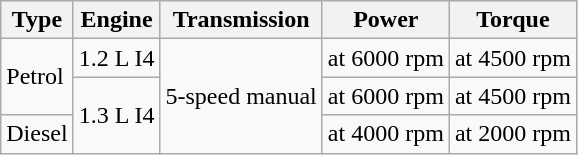<table class="wikitable">
<tr>
<th>Type</th>
<th>Engine</th>
<th>Transmission</th>
<th>Power</th>
<th>Torque</th>
</tr>
<tr>
<td rowspan=2>Petrol</td>
<td>1.2 L I4</td>
<td rowspan=3>5-speed manual</td>
<td> at 6000 rpm</td>
<td> at 4500 rpm</td>
</tr>
<tr>
<td rowspan=2>1.3 L I4</td>
<td> at 6000 rpm</td>
<td> at 4500 rpm</td>
</tr>
<tr>
<td>Diesel</td>
<td> at 4000 rpm</td>
<td> at 2000 rpm</td>
</tr>
</table>
